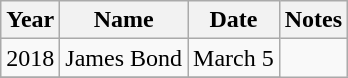<table class="wikitable">
<tr>
<th>Year</th>
<th>Name</th>
<th>Date</th>
<th>Notes</th>
</tr>
<tr>
<td>2018</td>
<td>James Bond</td>
<td>March 5</td>
</tr>
<tr>
</tr>
</table>
